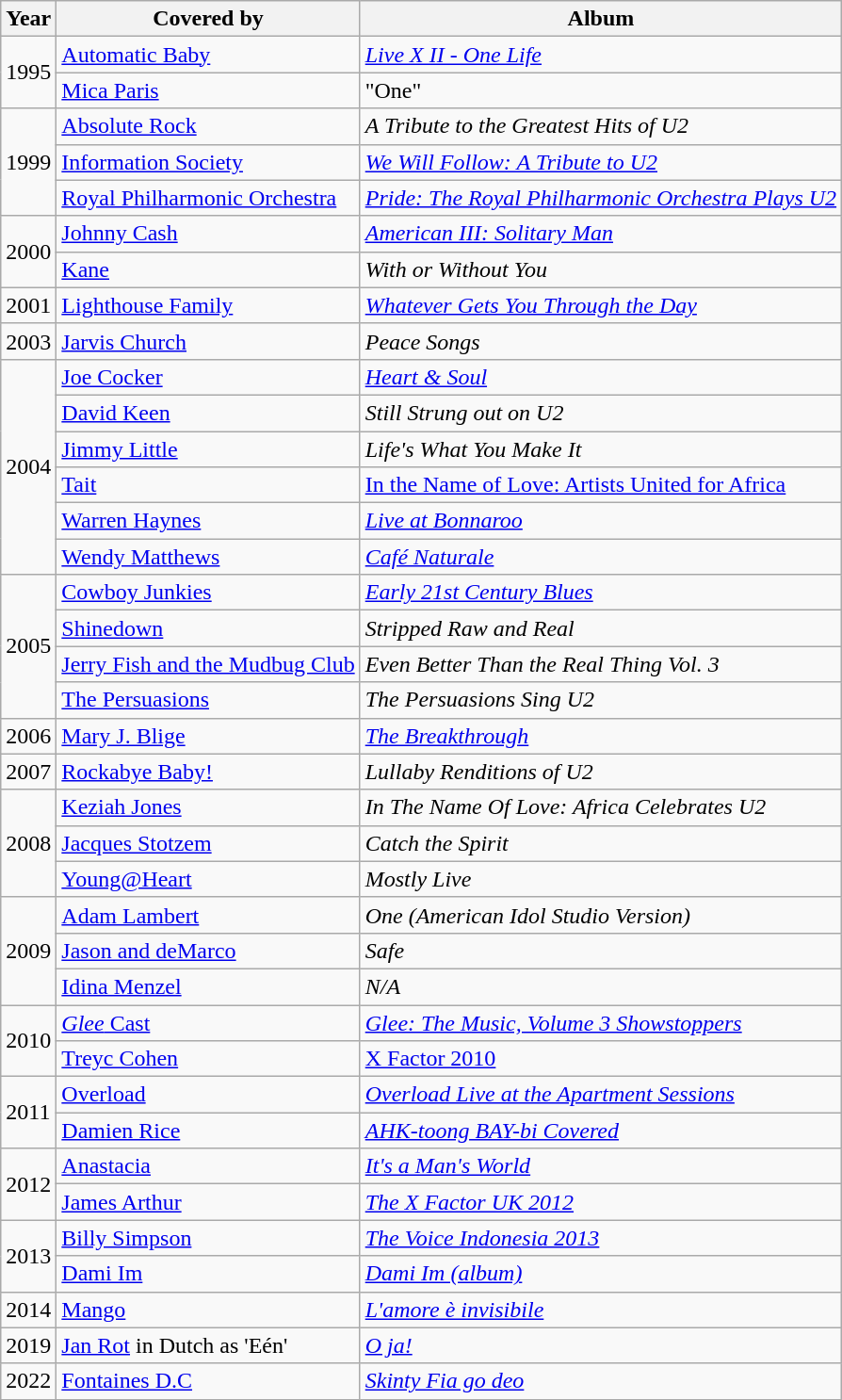<table class="wikitable">
<tr>
<th>Year</th>
<th>Covered by</th>
<th>Album</th>
</tr>
<tr>
<td rowspan="2">1995</td>
<td><a href='#'>Automatic Baby</a></td>
<td><em><a href='#'>Live X II - One Life</a></em></td>
</tr>
<tr>
<td><a href='#'>Mica Paris</a></td>
<td>"One"</td>
</tr>
<tr>
<td rowspan="3">1999</td>
<td><a href='#'>Absolute Rock</a></td>
<td><em>A Tribute to the Greatest Hits of U2</em></td>
</tr>
<tr>
<td><a href='#'>Information Society</a></td>
<td><em><a href='#'>We Will Follow: A Tribute to U2</a></em></td>
</tr>
<tr>
<td><a href='#'>Royal Philharmonic Orchestra</a></td>
<td><em><a href='#'>Pride: The Royal Philharmonic Orchestra Plays U2</a></em></td>
</tr>
<tr>
<td rowspan="2">2000</td>
<td><a href='#'>Johnny Cash</a></td>
<td><em><a href='#'>American III: Solitary Man</a></em></td>
</tr>
<tr>
<td><a href='#'>Kane</a></td>
<td><em>With or Without You</em></td>
</tr>
<tr>
<td>2001</td>
<td><a href='#'>Lighthouse Family</a></td>
<td><em><a href='#'>Whatever Gets You Through the Day</a></em></td>
</tr>
<tr>
<td>2003</td>
<td><a href='#'>Jarvis Church</a></td>
<td><em>Peace Songs</em></td>
</tr>
<tr>
<td rowspan="6">2004</td>
<td><a href='#'>Joe Cocker</a></td>
<td><em><a href='#'>Heart & Soul</a></em></td>
</tr>
<tr>
<td><a href='#'>David Keen</a></td>
<td><em>Still Strung out on U2</em></td>
</tr>
<tr>
<td><a href='#'>Jimmy Little</a></td>
<td><em>Life's What You Make It</em></td>
</tr>
<tr>
<td><a href='#'>Tait</a></td>
<td><a href='#'>In the Name of Love: Artists United for Africa</a></td>
</tr>
<tr>
<td><a href='#'>Warren Haynes</a></td>
<td><em><a href='#'>Live at Bonnaroo</a></em></td>
</tr>
<tr>
<td><a href='#'>Wendy Matthews</a></td>
<td><em><a href='#'>Café Naturale</a></em></td>
</tr>
<tr>
<td rowspan="4">2005</td>
<td><a href='#'>Cowboy Junkies</a></td>
<td><em><a href='#'>Early 21st Century Blues</a></em></td>
</tr>
<tr>
<td><a href='#'>Shinedown</a></td>
<td><em>Stripped Raw and Real</em></td>
</tr>
<tr>
<td><a href='#'>Jerry Fish and the Mudbug Club</a></td>
<td><em>Even Better Than the Real Thing Vol. 3</em></td>
</tr>
<tr>
<td><a href='#'>The Persuasions</a></td>
<td><em>The Persuasions Sing U2</em></td>
</tr>
<tr>
<td>2006</td>
<td><a href='#'>Mary J. Blige</a></td>
<td><em><a href='#'>The Breakthrough</a></em></td>
</tr>
<tr>
<td>2007</td>
<td><a href='#'>Rockabye Baby!</a></td>
<td><em>Lullaby Renditions of U2</em></td>
</tr>
<tr>
<td rowspan="3">2008</td>
<td><a href='#'>Keziah Jones</a></td>
<td><em>In The Name Of Love: Africa Celebrates U2</em></td>
</tr>
<tr>
<td><a href='#'>Jacques Stotzem</a></td>
<td><em>Catch the Spirit</em></td>
</tr>
<tr>
<td><a href='#'>Young@Heart</a></td>
<td><em>Mostly Live</em></td>
</tr>
<tr>
<td rowspan="3">2009</td>
<td><a href='#'>Adam Lambert</a></td>
<td><em>One (American Idol Studio Version)</em></td>
</tr>
<tr>
<td><a href='#'>Jason and deMarco</a></td>
<td><em>Safe</em></td>
</tr>
<tr>
<td><a href='#'>Idina Menzel</a></td>
<td><em>N/A</em></td>
</tr>
<tr>
<td rowspan="2">2010</td>
<td><a href='#'><em>Glee</em> Cast</a></td>
<td><em><a href='#'>Glee: The Music, Volume 3 Showstoppers</a></em></td>
</tr>
<tr>
<td><a href='#'>Treyc Cohen</a></td>
<td><a href='#'>X Factor 2010</a></td>
</tr>
<tr>
<td rowspan="2">2011</td>
<td><a href='#'>Overload</a></td>
<td><em><a href='#'>Overload Live at the Apartment Sessions</a></em></td>
</tr>
<tr>
<td><a href='#'>Damien Rice</a></td>
<td><em><a href='#'>AHK-toong BAY-bi Covered</a></em></td>
</tr>
<tr>
<td rowspan="2">2012</td>
<td><a href='#'>Anastacia</a></td>
<td><em><a href='#'>It's a Man's World</a></em></td>
</tr>
<tr>
<td><a href='#'>James Arthur</a></td>
<td><em><a href='#'>The X Factor UK 2012</a></em></td>
</tr>
<tr>
<td rowspan="2">2013</td>
<td><a href='#'>Billy Simpson</a></td>
<td><em><a href='#'>The Voice Indonesia 2013</a></em></td>
</tr>
<tr>
<td><a href='#'>Dami Im</a></td>
<td><em><a href='#'>Dami Im (album)</a></em></td>
</tr>
<tr>
<td>2014</td>
<td><a href='#'>Mango</a></td>
<td><em><a href='#'>L'amore è invisibile</a></em></td>
</tr>
<tr>
<td>2019</td>
<td><a href='#'>Jan Rot</a> in Dutch as 'Eén'</td>
<td><em><a href='#'>O ja!</a></em></td>
</tr>
<tr>
<td>2022</td>
<td><a href='#'>Fontaines D.C</a></td>
<td><em><a href='#'>Skinty Fia go deo</a></em></td>
</tr>
</table>
